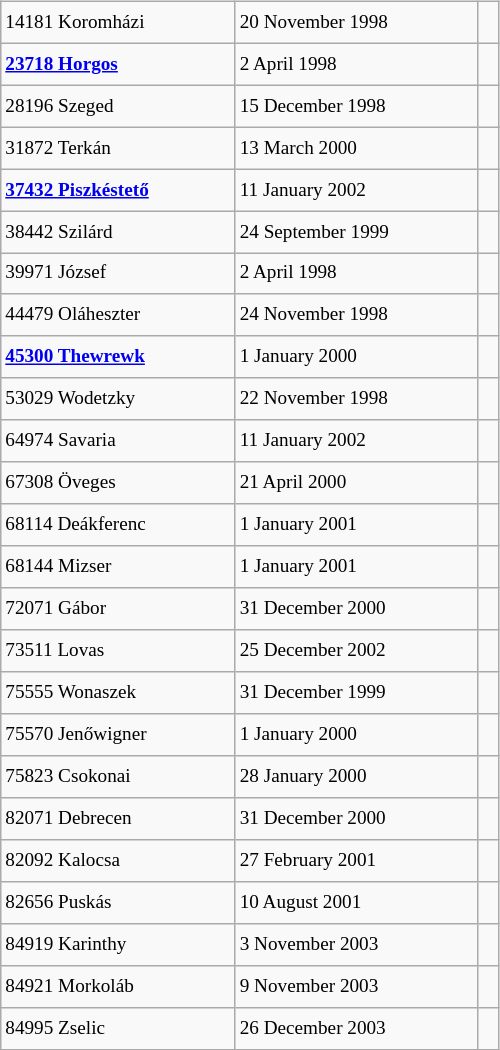<table class="wikitable" style="font-size: 80%; float: left; width: 26em; margin-right: 1em; height: 700px">
<tr>
<td>14181 Koromházi</td>
<td>20 November 1998</td>
<td> </td>
</tr>
<tr>
<td><strong><a href='#'>23718 Horgos</a></strong></td>
<td>2 April 1998</td>
<td> </td>
</tr>
<tr>
<td>28196 Szeged</td>
<td>15 December 1998</td>
<td> </td>
</tr>
<tr>
<td>31872 Terkán</td>
<td>13 March 2000</td>
<td> </td>
</tr>
<tr>
<td><strong><a href='#'>37432 Piszkéstető</a></strong></td>
<td>11 January 2002</td>
<td> </td>
</tr>
<tr>
<td>38442 Szilárd</td>
<td>24 September 1999</td>
<td> </td>
</tr>
<tr>
<td>39971 József</td>
<td>2 April 1998</td>
<td> </td>
</tr>
<tr>
<td>44479 Oláheszter</td>
<td>24 November 1998</td>
<td> </td>
</tr>
<tr>
<td><strong><a href='#'>45300 Thewrewk</a></strong></td>
<td>1 January 2000</td>
<td> </td>
</tr>
<tr>
<td>53029 Wodetzky</td>
<td>22 November 1998</td>
<td> </td>
</tr>
<tr>
<td>64974 Savaria</td>
<td>11 January 2002</td>
<td> </td>
</tr>
<tr>
<td>67308 Öveges</td>
<td>21 April 2000</td>
<td> </td>
</tr>
<tr>
<td>68114 Deákferenc</td>
<td>1 January 2001</td>
<td> </td>
</tr>
<tr>
<td>68144 Mizser</td>
<td>1 January 2001</td>
<td> </td>
</tr>
<tr>
<td>72071 Gábor</td>
<td>31 December 2000</td>
<td> </td>
</tr>
<tr>
<td>73511 Lovas</td>
<td>25 December 2002</td>
<td></td>
</tr>
<tr>
<td>75555 Wonaszek</td>
<td>31 December 1999</td>
<td> </td>
</tr>
<tr>
<td>75570 Jenőwigner</td>
<td>1 January 2000</td>
<td> </td>
</tr>
<tr>
<td>75823 Csokonai</td>
<td>28 January 2000</td>
<td> </td>
</tr>
<tr>
<td>82071 Debrecen</td>
<td>31 December 2000</td>
<td> </td>
</tr>
<tr>
<td>82092 Kalocsa</td>
<td>27 February 2001</td>
<td> </td>
</tr>
<tr>
<td>82656 Puskás</td>
<td>10 August 2001</td>
<td> </td>
</tr>
<tr>
<td>84919 Karinthy</td>
<td>3 November 2003</td>
<td> </td>
</tr>
<tr>
<td>84921 Morkoláb</td>
<td>9 November 2003</td>
<td> </td>
</tr>
<tr>
<td>84995 Zselic</td>
<td>26 December 2003</td>
<td></td>
</tr>
</table>
